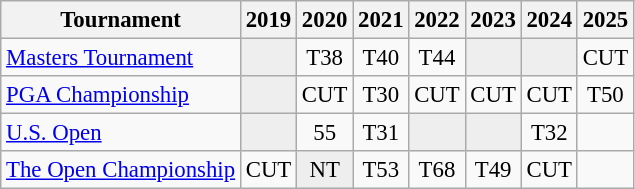<table class="wikitable" style="font-size:95%;text-align:center;">
<tr>
<th>Tournament</th>
<th>2019</th>
<th>2020</th>
<th>2021</th>
<th>2022</th>
<th>2023</th>
<th>2024</th>
<th>2025</th>
</tr>
<tr>
<td align=left><a href='#'>Masters Tournament</a></td>
<td style="background:#eeeeee;"></td>
<td>T38</td>
<td>T40</td>
<td>T44</td>
<td style="background:#eeeeee;"></td>
<td style="background:#eeeeee;"></td>
<td>CUT</td>
</tr>
<tr>
<td align=left><a href='#'>PGA Championship</a></td>
<td style="background:#eeeeee;"></td>
<td>CUT</td>
<td>T30</td>
<td>CUT</td>
<td>CUT</td>
<td>CUT</td>
<td>T50</td>
</tr>
<tr>
<td align=left><a href='#'>U.S. Open</a></td>
<td style="background:#eeeeee;"></td>
<td>55</td>
<td>T31</td>
<td style="background:#eeeeee;"></td>
<td style="background:#eeeeee;"></td>
<td>T32</td>
<td></td>
</tr>
<tr>
<td align=left><a href='#'>The Open Championship</a></td>
<td>CUT</td>
<td style="background:#eeeeee;">NT</td>
<td>T53</td>
<td>T68</td>
<td>T49</td>
<td>CUT</td>
<td></td>
</tr>
</table>
